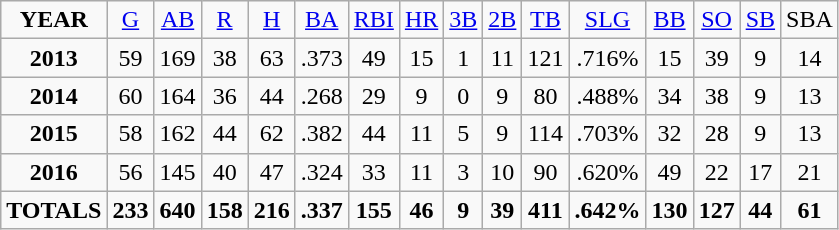<table class="sortable wikitable">
<tr align=center>
<td><strong>YEAR</strong></td>
<td><a href='#'>G</a></td>
<td><a href='#'>AB</a></td>
<td><a href='#'>R</a></td>
<td><a href='#'>H</a></td>
<td><a href='#'>BA</a></td>
<td><a href='#'>RBI</a></td>
<td><a href='#'>HR</a></td>
<td><a href='#'>3B</a></td>
<td><a href='#'>2B</a></td>
<td><a href='#'>TB</a></td>
<td><a href='#'>SLG</a></td>
<td><a href='#'>BB</a></td>
<td><a href='#'>SO</a></td>
<td><a href='#'>SB</a></td>
<td>SBA</td>
</tr>
<tr align=center>
<td><strong>2013</strong></td>
<td>59</td>
<td>169</td>
<td>38</td>
<td>63</td>
<td>.373</td>
<td>49</td>
<td>15</td>
<td>1</td>
<td>11</td>
<td>121</td>
<td>.716%</td>
<td>15</td>
<td>39</td>
<td>9</td>
<td>14</td>
</tr>
<tr align=center>
<td><strong>2014</strong></td>
<td>60</td>
<td>164</td>
<td>36</td>
<td>44</td>
<td>.268</td>
<td>29</td>
<td>9</td>
<td>0</td>
<td>9</td>
<td>80</td>
<td>.488%</td>
<td>34</td>
<td>38</td>
<td>9</td>
<td>13</td>
</tr>
<tr align=center>
<td><strong>2015</strong></td>
<td>58</td>
<td>162</td>
<td>44</td>
<td>62</td>
<td>.382</td>
<td>44</td>
<td>11</td>
<td>5</td>
<td>9</td>
<td>114</td>
<td>.703%</td>
<td>32</td>
<td>28</td>
<td>9</td>
<td>13</td>
</tr>
<tr align=center>
<td><strong>2016</strong></td>
<td>56</td>
<td>145</td>
<td>40</td>
<td>47</td>
<td>.324</td>
<td>33</td>
<td>11</td>
<td>3</td>
<td>10</td>
<td>90</td>
<td>.620%</td>
<td>49</td>
<td>22</td>
<td>17</td>
<td>21</td>
</tr>
<tr align=center>
<td><strong>TOTALS</strong></td>
<td><strong>233</strong></td>
<td><strong>640</strong></td>
<td><strong>158</strong></td>
<td><strong>216</strong></td>
<td><strong>.337</strong></td>
<td><strong>155</strong></td>
<td><strong>46</strong></td>
<td><strong>9</strong></td>
<td><strong>39</strong></td>
<td><strong>411</strong></td>
<td><strong>.642%</strong></td>
<td><strong>130</strong></td>
<td><strong>127</strong></td>
<td><strong>44</strong></td>
<td><strong>61</strong></td>
</tr>
</table>
